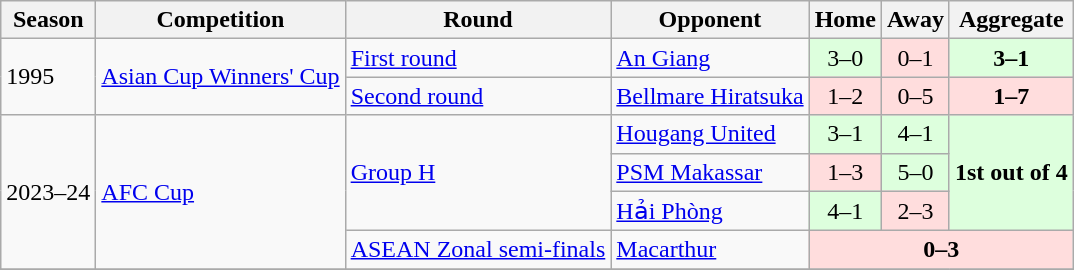<table class="wikitable">
<tr>
<th>Season</th>
<th>Competition</th>
<th>Round</th>
<th>Opponent</th>
<th>Home</th>
<th>Away</th>
<th>Aggregate</th>
</tr>
<tr>
<td rowspan="2">1995</td>
<td rowspan="2"><a href='#'>Asian Cup Winners' Cup</a></td>
<td><a href='#'>First round</a></td>
<td> <a href='#'>An Giang</a></td>
<td style="text-align:center; background:#dfd;">3–0</td>
<td style="text-align:center; background:#fdd;">0–1</td>
<td style="text-align:center; background:#dfd;"><strong>3–1</strong></td>
</tr>
<tr>
<td><a href='#'>Second round</a></td>
<td> <a href='#'>Bellmare Hiratsuka</a></td>
<td style="text-align:center; background:#fdd;">1–2</td>
<td style="text-align:center; background:#fdd;">0–5</td>
<td style="text-align:center; background:#fdd;"><strong>1–7</strong></td>
</tr>
<tr>
<td rowspan="4">2023–24</td>
<td rowspan="4"><a href='#'>AFC Cup</a></td>
<td rowspan="3"><a href='#'>Group H</a></td>
<td> <a href='#'>Hougang United</a></td>
<td style="text-align:center;background:#dfd;">3–1</td>
<td style="text-align:center;background:#dfd;">4–1</td>
<td rowspan="3" style="text-align:center; background:#dfd;"><strong>1st out of 4</strong></td>
</tr>
<tr>
<td> <a href='#'>PSM Makassar</a></td>
<td style="text-align:center; background:#fdd;">1–3</td>
<td style="text-align:center;background:#dfd;">5–0</td>
</tr>
<tr>
<td> <a href='#'>Hải Phòng</a></td>
<td style="text-align:center;background:#dfd;">4–1</td>
<td style="text-align:center; background:#fdd;">2–3</td>
</tr>
<tr>
<td><a href='#'>ASEAN Zonal semi-finals</a></td>
<td> <a href='#'>Macarthur</a></td>
<td colspan="3" style="text-align:center; background:#fdd;"><strong>0–3</strong></td>
</tr>
<tr>
</tr>
</table>
